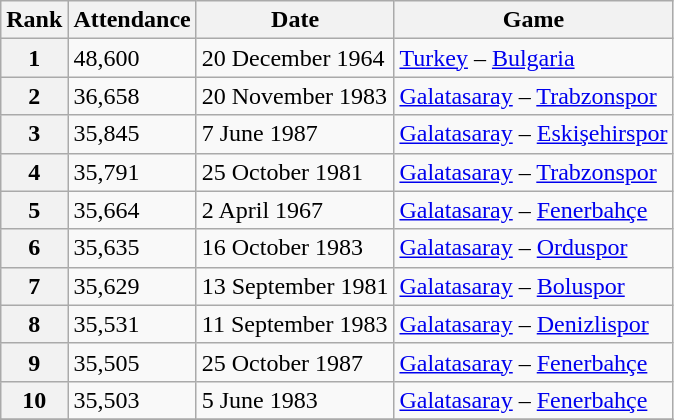<table class="wikitable">
<tr>
<th>Rank</th>
<th>Attendance</th>
<th>Date</th>
<th>Game</th>
</tr>
<tr>
<th>1</th>
<td>48,600</td>
<td>20 December 1964</td>
<td><a href='#'>Turkey</a> – <a href='#'>Bulgaria</a></td>
</tr>
<tr>
<th>2</th>
<td>36,658</td>
<td>20 November 1983</td>
<td><a href='#'>Galatasaray</a> – <a href='#'>Trabzonspor</a></td>
</tr>
<tr>
<th>3</th>
<td>35,845</td>
<td>7 June 1987</td>
<td><a href='#'>Galatasaray</a> – <a href='#'>Eskişehirspor</a></td>
</tr>
<tr>
<th>4</th>
<td>35,791</td>
<td>25 October 1981</td>
<td><a href='#'>Galatasaray</a> – <a href='#'>Trabzonspor</a></td>
</tr>
<tr>
<th>5</th>
<td>35,664</td>
<td>2 April 1967</td>
<td><a href='#'>Galatasaray</a> – <a href='#'>Fenerbahçe</a></td>
</tr>
<tr>
<th>6</th>
<td>35,635</td>
<td>16 October 1983</td>
<td><a href='#'>Galatasaray</a> – <a href='#'>Orduspor</a></td>
</tr>
<tr>
<th>7</th>
<td>35,629</td>
<td>13 September 1981</td>
<td><a href='#'>Galatasaray</a> – <a href='#'>Boluspor</a></td>
</tr>
<tr>
<th>8</th>
<td>35,531</td>
<td>11 September 1983</td>
<td><a href='#'>Galatasaray</a> – <a href='#'>Denizlispor</a></td>
</tr>
<tr>
<th>9</th>
<td>35,505</td>
<td>25 October 1987</td>
<td><a href='#'>Galatasaray</a> – <a href='#'>Fenerbahçe</a></td>
</tr>
<tr>
<th>10</th>
<td>35,503</td>
<td>5 June 1983</td>
<td><a href='#'>Galatasaray</a> – <a href='#'>Fenerbahçe</a></td>
</tr>
<tr>
</tr>
</table>
